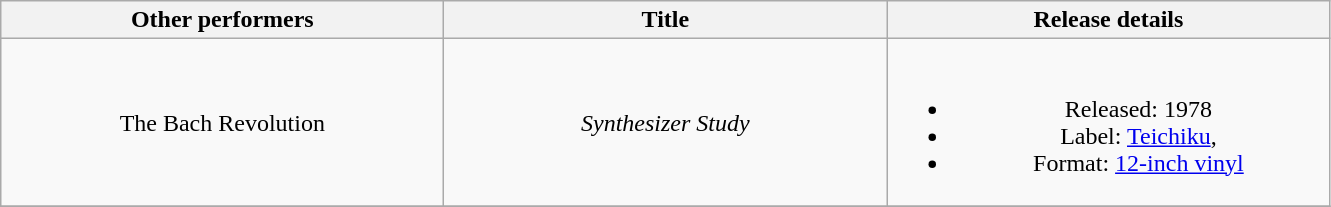<table class="wikitable plainrowheaders" style="text-align:center;">
<tr>
<th scope="col" style="width:18em;">Other performers</th>
<th scope="col" style="width:18em;">Title</th>
<th scope="col" style="width:18em;">Release details</th>
</tr>
<tr>
<td>The Bach Revolution<br></td>
<td><em>Synthesizer Study</em></td>
<td><br><ul><li>Released: 1978</li><li>Label: <a href='#'>Teichiku</a>, </li><li>Format: <a href='#'>12-inch vinyl</a></li></ul></td>
</tr>
<tr>
</tr>
</table>
